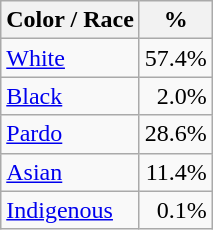<table class="wikitable">
<tr>
<th>Color / Race</th>
<th align="right">%</th>
</tr>
<tr>
<td><a href='#'>White</a></td>
<td align="right">57.4%</td>
</tr>
<tr>
<td><a href='#'>Black</a></td>
<td align="right">2.0%</td>
</tr>
<tr>
<td><a href='#'>Pardo</a></td>
<td align="right">28.6%</td>
</tr>
<tr>
<td><a href='#'>Asian</a></td>
<td align="right">11.4%</td>
</tr>
<tr>
<td><a href='#'>Indigenous</a></td>
<td align="right">0.1%</td>
</tr>
</table>
